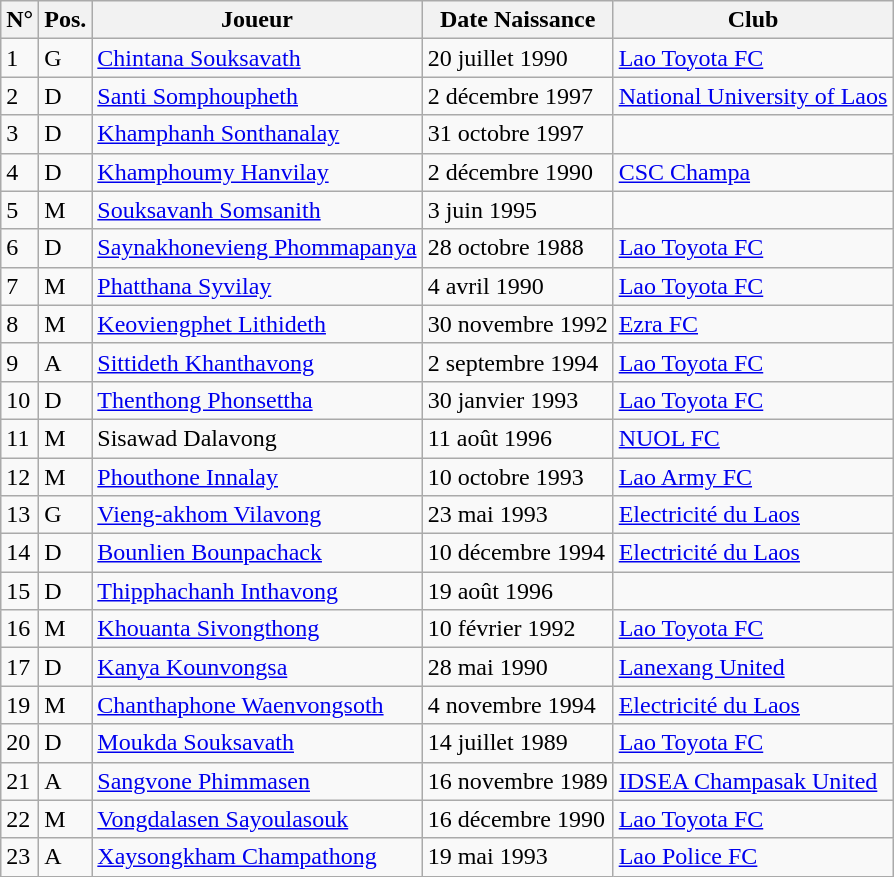<table class="wikitable">
<tr>
<th>N°</th>
<th>Pos.</th>
<th>Joueur</th>
<th>Date Naissance</th>
<th>Club</th>
</tr>
<tr>
<td>1</td>
<td>G</td>
<td><a href='#'>Chintana Souksavath</a></td>
<td>20 juillet 1990</td>
<td> <a href='#'>Lao Toyota FC</a></td>
</tr>
<tr>
<td>2</td>
<td>D</td>
<td><a href='#'>Santi Somphoupheth</a></td>
<td>2 décembre 1997</td>
<td> <a href='#'>National University of Laos</a></td>
</tr>
<tr>
<td>3</td>
<td>D</td>
<td><a href='#'>Khamphanh Sonthanalay</a></td>
<td>31 octobre 1997</td>
<td></td>
</tr>
<tr>
<td>4</td>
<td>D</td>
<td><a href='#'>Khamphoumy Hanvilay</a></td>
<td>2 décembre 1990</td>
<td> <a href='#'>CSC Champa</a></td>
</tr>
<tr>
<td>5</td>
<td>M</td>
<td><a href='#'>Souksavanh Somsanith</a></td>
<td>3 juin 1995</td>
<td></td>
</tr>
<tr>
<td>6</td>
<td>D</td>
<td><a href='#'>Saynakhonevieng Phommapanya</a></td>
<td>28 octobre 1988</td>
<td> <a href='#'>Lao Toyota FC</a></td>
</tr>
<tr>
<td>7</td>
<td>M</td>
<td><a href='#'>Phatthana Syvilay</a></td>
<td>4 avril 1990</td>
<td> <a href='#'>Lao Toyota FC</a></td>
</tr>
<tr>
<td>8</td>
<td>M</td>
<td><a href='#'>Keoviengphet Lithideth</a></td>
<td>30 novembre 1992</td>
<td> <a href='#'>Ezra FC</a></td>
</tr>
<tr>
<td>9</td>
<td>A</td>
<td><a href='#'>Sittideth Khanthavong</a></td>
<td>2 septembre 1994</td>
<td> <a href='#'>Lao Toyota FC</a></td>
</tr>
<tr>
<td>10</td>
<td>D</td>
<td><a href='#'>Thenthong Phonsettha</a></td>
<td>30 janvier 1993</td>
<td> <a href='#'>Lao Toyota FC</a></td>
</tr>
<tr>
<td>11</td>
<td>M</td>
<td>Sisawad Dalavong</td>
<td>11 août 1996</td>
<td> <a href='#'>NUOL FC</a></td>
</tr>
<tr>
<td>12</td>
<td>M</td>
<td><a href='#'>Phouthone Innalay</a></td>
<td>10 octobre 1993</td>
<td> <a href='#'>Lao Army FC</a></td>
</tr>
<tr>
<td>13</td>
<td>G</td>
<td><a href='#'>Vieng-akhom Vilavong</a></td>
<td>23 mai 1993</td>
<td> <a href='#'>Electricité du Laos</a></td>
</tr>
<tr>
<td>14</td>
<td>D</td>
<td><a href='#'>Bounlien Bounpachack</a></td>
<td>10 décembre 1994</td>
<td> <a href='#'>Electricité du Laos</a></td>
</tr>
<tr>
<td>15</td>
<td>D</td>
<td><a href='#'>Thipphachanh Inthavong</a></td>
<td>19 août 1996</td>
<td></td>
</tr>
<tr>
<td>16</td>
<td>M</td>
<td><a href='#'>Khouanta Sivongthong</a></td>
<td>10 février 1992</td>
<td> <a href='#'>Lao Toyota FC</a></td>
</tr>
<tr>
<td>17</td>
<td>D</td>
<td><a href='#'>Kanya Kounvongsa</a></td>
<td>28 mai 1990</td>
<td> <a href='#'>Lanexang United</a></td>
</tr>
<tr>
<td>19</td>
<td>M</td>
<td><a href='#'>Chanthaphone Waenvongsoth</a></td>
<td>4 novembre 1994</td>
<td> <a href='#'>Electricité du Laos</a></td>
</tr>
<tr>
<td>20</td>
<td>D</td>
<td><a href='#'>Moukda Souksavath</a></td>
<td>14 juillet 1989</td>
<td> <a href='#'>Lao Toyota FC</a></td>
</tr>
<tr>
<td>21</td>
<td>A</td>
<td><a href='#'>Sangvone Phimmasen</a></td>
<td>16 novembre 1989</td>
<td> <a href='#'>IDSEA Champasak United</a></td>
</tr>
<tr>
<td>22</td>
<td>M</td>
<td><a href='#'>Vongdalasen Sayoulasouk</a></td>
<td>16 décembre 1990</td>
<td> <a href='#'>Lao Toyota FC</a></td>
</tr>
<tr>
<td>23</td>
<td>A</td>
<td><a href='#'>Xaysongkham Champathong</a></td>
<td>19 mai 1993</td>
<td> <a href='#'>Lao Police FC</a></td>
</tr>
</table>
